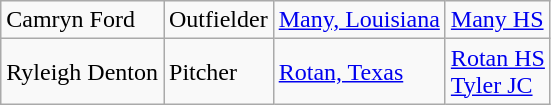<table class="wikitable">
<tr>
<td>Camryn Ford</td>
<td>Outfielder</td>
<td><a href='#'>Many, Louisiana</a></td>
<td><a href='#'>Many HS</a></td>
</tr>
<tr>
<td>Ryleigh Denton</td>
<td>Pitcher</td>
<td><a href='#'>Rotan, Texas</a></td>
<td><a href='#'>Rotan HS</a><br><a href='#'>Tyler JC</a></td>
</tr>
</table>
